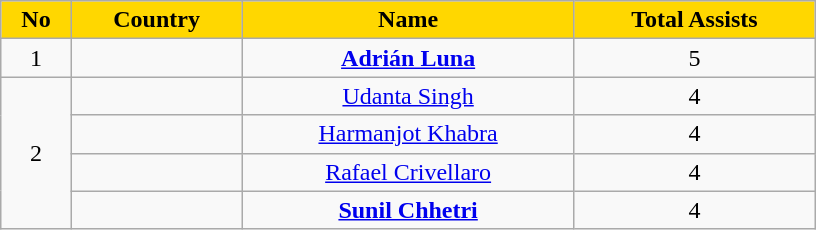<table class="wikitable" style="font-size:100%; width:43%; text-align:center">
<tr>
<th style="background:#FFD700"><span> No</span></th>
<th style="background:#FFD700"><span> Country</span></th>
<th style="background:#FFD700"><span> Name</span></th>
<th style="background:#FFD700"><span> Total Assists</span></th>
</tr>
<tr>
<td>1</td>
<td></td>
<td><strong><a href='#'>Adrián Luna</a></strong></td>
<td>5</td>
</tr>
<tr>
<td rowspan="4">2</td>
<td></td>
<td><a href='#'>Udanta Singh</a></td>
<td>4</td>
</tr>
<tr>
<td></td>
<td><a href='#'>Harmanjot Khabra</a></td>
<td>4</td>
</tr>
<tr>
<td></td>
<td><a href='#'>Rafael Crivellaro</a></td>
<td>4</td>
</tr>
<tr>
<td></td>
<td><strong><a href='#'>Sunil Chhetri</a></strong></td>
<td>4</td>
</tr>
</table>
